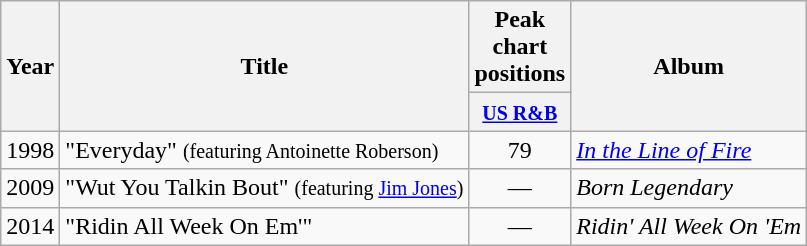<table class="wikitable">
<tr>
<th rowspan="2">Year</th>
<th rowspan="2">Title</th>
<th colspan="1">Peak chart positions</th>
<th rowspan="2">Album</th>
</tr>
<tr>
<th width="40"><small><a href='#'>US R&B</a></small></th>
</tr>
<tr>
<td align="center">1998</td>
<td align="left">"Everyday" <small>(featuring Antoinette Roberson)</small></td>
<td align="center">79</td>
<td align="left"><em><a href='#'>In the Line of Fire</a></em></td>
</tr>
<tr>
<td align="center">2009</td>
<td align="left">"Wut You Talkin Bout" <small>(featuring <a href='#'>Jim Jones</a>)</small></td>
<td align="center">—</td>
<td align="left"><em>Born Legendary</em></td>
</tr>
<tr>
<td align="center">2014</td>
<td align="left">"Ridin All Week On Em'"</td>
<td align="center">—</td>
<td align="left"><em>Ridin' All Week On 'Em</em></td>
</tr>
</table>
